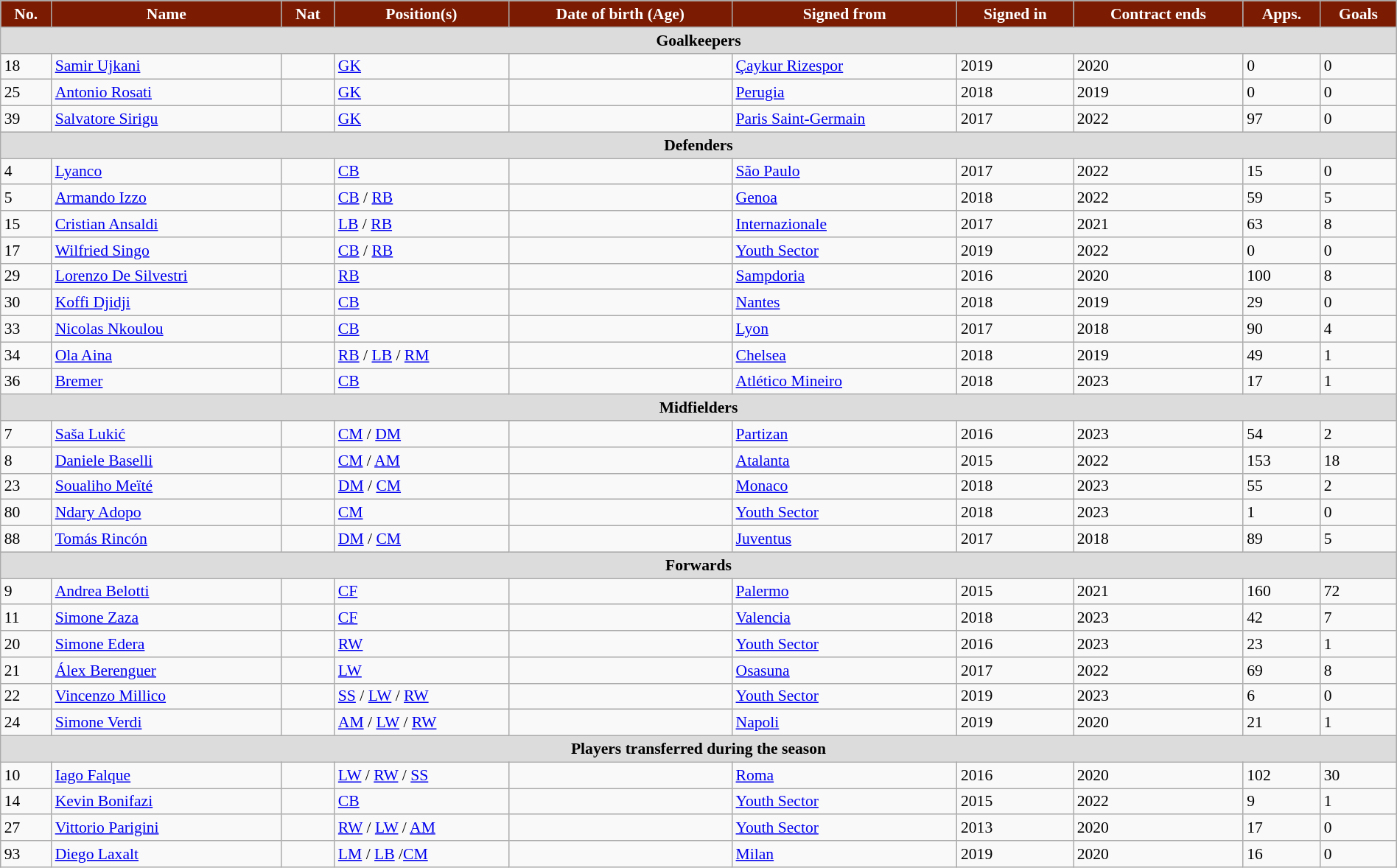<table class="wikitable" style="text-align: left; font-size:90%" width=100%>
<tr>
<th style="background:#7B1B02; color:white; text-align:center;">No.</th>
<th style="background:#7B1B02; color:white; text-align:center;">Name</th>
<th style="background:#7B1B02; color:white; text-align:center;">Nat</th>
<th style="background:#7B1B02; color:white; text-align:center;">Position(s)</th>
<th style="background:#7B1B02; color:white; text-align:center;">Date of birth (Age)</th>
<th style="background:#7B1B02; color:white; text-align:center;">Signed from</th>
<th style="background:#7B1B02; color:white; text-align:center;">Signed in</th>
<th style="background:#7B1B02; color:white; text-align:center;">Contract ends</th>
<th style="background:#7B1B02; color:white; text-align:center;">Apps.</th>
<th style="background:#7B1B02; color:white; text-align:center;">Goals</th>
</tr>
<tr>
<th colspan=10 style="background:#DCDCDC; text-align:center;">Goalkeepers</th>
</tr>
<tr>
<td>18</td>
<td><a href='#'>Samir Ujkani</a></td>
<td></td>
<td><a href='#'>GK</a></td>
<td></td>
<td> <a href='#'>Çaykur Rizespor</a></td>
<td>2019</td>
<td>2020</td>
<td>0</td>
<td>0</td>
</tr>
<tr>
<td>25</td>
<td><a href='#'>Antonio Rosati</a></td>
<td></td>
<td><a href='#'>GK</a></td>
<td></td>
<td> <a href='#'>Perugia</a></td>
<td>2018</td>
<td>2019</td>
<td>0</td>
<td>0</td>
</tr>
<tr>
<td>39</td>
<td><a href='#'>Salvatore Sirigu</a></td>
<td></td>
<td><a href='#'>GK</a></td>
<td></td>
<td> <a href='#'>Paris Saint-Germain</a></td>
<td>2017</td>
<td>2022</td>
<td>97</td>
<td>0</td>
</tr>
<tr>
<th colspan=10 style="background:#DCDCDC; text-align:center;">Defenders</th>
</tr>
<tr>
<td>4</td>
<td><a href='#'>Lyanco</a></td>
<td></td>
<td><a href='#'>CB</a></td>
<td></td>
<td> <a href='#'>São Paulo</a></td>
<td>2017</td>
<td>2022</td>
<td>15</td>
<td>0</td>
</tr>
<tr>
<td>5</td>
<td><a href='#'>Armando Izzo</a></td>
<td></td>
<td><a href='#'>CB</a> / <a href='#'>RB</a></td>
<td></td>
<td> <a href='#'>Genoa</a></td>
<td>2018</td>
<td>2022</td>
<td>59</td>
<td>5</td>
</tr>
<tr>
<td>15</td>
<td><a href='#'>Cristian Ansaldi</a></td>
<td></td>
<td><a href='#'>LB</a> / <a href='#'>RB</a></td>
<td></td>
<td> <a href='#'>Internazionale</a></td>
<td>2017</td>
<td>2021</td>
<td>63</td>
<td>8</td>
</tr>
<tr>
<td>17</td>
<td><a href='#'>Wilfried Singo</a></td>
<td></td>
<td><a href='#'>CB</a> / <a href='#'>RB</a></td>
<td></td>
<td> <a href='#'>Youth Sector</a></td>
<td>2019</td>
<td>2022</td>
<td>0</td>
<td>0</td>
</tr>
<tr>
<td>29</td>
<td><a href='#'>Lorenzo De Silvestri</a></td>
<td></td>
<td><a href='#'>RB</a></td>
<td></td>
<td> <a href='#'>Sampdoria</a></td>
<td>2016</td>
<td>2020</td>
<td>100</td>
<td>8</td>
</tr>
<tr>
<td>30</td>
<td><a href='#'>Koffi Djidji</a></td>
<td></td>
<td><a href='#'>CB</a></td>
<td></td>
<td> <a href='#'>Nantes</a></td>
<td>2018</td>
<td>2019</td>
<td>29</td>
<td>0</td>
</tr>
<tr>
<td>33</td>
<td><a href='#'>Nicolas Nkoulou</a></td>
<td></td>
<td><a href='#'>CB</a></td>
<td></td>
<td> <a href='#'>Lyon</a></td>
<td>2017</td>
<td>2018</td>
<td>90</td>
<td>4</td>
</tr>
<tr>
<td>34</td>
<td><a href='#'>Ola Aina</a></td>
<td></td>
<td><a href='#'>RB</a> / <a href='#'>LB</a> / <a href='#'>RM</a></td>
<td></td>
<td> <a href='#'>Chelsea</a></td>
<td>2018</td>
<td>2019</td>
<td>49</td>
<td>1</td>
</tr>
<tr>
<td>36</td>
<td><a href='#'>Bremer</a></td>
<td></td>
<td><a href='#'>CB</a></td>
<td></td>
<td> <a href='#'>Atlético Mineiro</a></td>
<td>2018</td>
<td>2023</td>
<td>17</td>
<td>1</td>
</tr>
<tr>
<th colspan=10 style="background:#DCDCDC; text-align:center;">Midfielders</th>
</tr>
<tr>
<td>7</td>
<td><a href='#'>Saša Lukić</a></td>
<td></td>
<td><a href='#'>CM</a> / <a href='#'>DM</a></td>
<td></td>
<td> <a href='#'>Partizan</a></td>
<td>2016</td>
<td>2023</td>
<td>54</td>
<td>2</td>
</tr>
<tr>
<td>8</td>
<td><a href='#'>Daniele Baselli</a></td>
<td></td>
<td><a href='#'>CM</a> / <a href='#'>AM</a></td>
<td></td>
<td> <a href='#'>Atalanta</a></td>
<td>2015</td>
<td>2022</td>
<td>153</td>
<td>18</td>
</tr>
<tr>
<td>23</td>
<td><a href='#'>Soualiho Meïté</a></td>
<td></td>
<td><a href='#'>DM</a> / <a href='#'>CM</a></td>
<td></td>
<td> <a href='#'>Monaco</a></td>
<td>2018</td>
<td>2023</td>
<td>55</td>
<td>2</td>
</tr>
<tr>
<td>80</td>
<td><a href='#'>Ndary Adopo</a></td>
<td></td>
<td><a href='#'>CM</a></td>
<td></td>
<td> <a href='#'>Youth Sector</a></td>
<td>2018</td>
<td>2023</td>
<td>1</td>
<td>0</td>
</tr>
<tr>
<td>88</td>
<td><a href='#'>Tomás Rincón</a></td>
<td></td>
<td><a href='#'>DM</a> / <a href='#'>CM</a></td>
<td></td>
<td> <a href='#'>Juventus</a></td>
<td>2017</td>
<td>2018</td>
<td>89</td>
<td>5</td>
</tr>
<tr>
<th colspan=10 style="background:#DCDCDC; text-align:center;">Forwards</th>
</tr>
<tr>
<td>9</td>
<td><a href='#'>Andrea Belotti</a></td>
<td></td>
<td><a href='#'>CF</a></td>
<td></td>
<td> <a href='#'>Palermo</a></td>
<td>2015</td>
<td>2021</td>
<td>160</td>
<td>72</td>
</tr>
<tr>
<td>11</td>
<td><a href='#'>Simone Zaza</a></td>
<td></td>
<td><a href='#'>CF</a></td>
<td></td>
<td> <a href='#'>Valencia</a></td>
<td>2018</td>
<td>2023</td>
<td>42</td>
<td>7</td>
</tr>
<tr>
<td>20</td>
<td><a href='#'>Simone Edera</a></td>
<td></td>
<td><a href='#'>RW</a></td>
<td></td>
<td> <a href='#'>Youth Sector</a></td>
<td>2016</td>
<td>2023</td>
<td>23</td>
<td>1</td>
</tr>
<tr>
<td>21</td>
<td><a href='#'>Álex Berenguer</a></td>
<td></td>
<td><a href='#'>LW</a></td>
<td></td>
<td> <a href='#'>Osasuna</a></td>
<td>2017</td>
<td>2022</td>
<td>69</td>
<td>8</td>
</tr>
<tr>
<td>22</td>
<td><a href='#'>Vincenzo Millico</a></td>
<td></td>
<td><a href='#'>SS</a> / <a href='#'>LW</a> / <a href='#'>RW</a></td>
<td></td>
<td> <a href='#'>Youth Sector</a></td>
<td>2019</td>
<td>2023</td>
<td>6</td>
<td>0</td>
</tr>
<tr>
<td>24</td>
<td><a href='#'>Simone Verdi</a></td>
<td></td>
<td><a href='#'>AM</a> / <a href='#'>LW</a> / <a href='#'>RW</a></td>
<td></td>
<td> <a href='#'>Napoli</a></td>
<td>2019</td>
<td>2020</td>
<td>21</td>
<td>1</td>
</tr>
<tr>
<th colspan=10 style="background:#DCDCDC; text-align:center;">Players transferred during the season</th>
</tr>
<tr>
<td>10</td>
<td><a href='#'>Iago Falque</a></td>
<td></td>
<td><a href='#'>LW</a> / <a href='#'>RW</a> / <a href='#'>SS</a></td>
<td></td>
<td> <a href='#'>Roma</a></td>
<td>2016</td>
<td>2020</td>
<td>102</td>
<td>30</td>
</tr>
<tr>
<td>14</td>
<td><a href='#'>Kevin Bonifazi</a></td>
<td></td>
<td><a href='#'>CB</a></td>
<td></td>
<td> <a href='#'>Youth Sector</a></td>
<td>2015</td>
<td>2022</td>
<td>9</td>
<td>1</td>
</tr>
<tr>
<td>27</td>
<td><a href='#'>Vittorio Parigini</a></td>
<td></td>
<td><a href='#'>RW</a> / <a href='#'>LW</a> / <a href='#'>AM</a></td>
<td></td>
<td> <a href='#'>Youth Sector</a></td>
<td>2013</td>
<td>2020</td>
<td>17</td>
<td>0</td>
</tr>
<tr>
<td>93</td>
<td><a href='#'>Diego Laxalt</a></td>
<td></td>
<td><a href='#'>LM</a> / <a href='#'>LB</a> /<a href='#'>CM</a></td>
<td></td>
<td> <a href='#'>Milan</a></td>
<td>2019</td>
<td>2020</td>
<td>16</td>
<td>0</td>
</tr>
</table>
